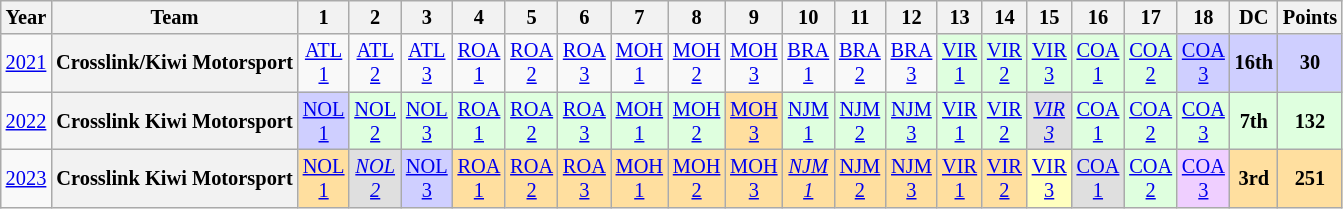<table class="wikitable" style="text-align:center; font-size:85%">
<tr>
<th>Year</th>
<th>Team</th>
<th>1</th>
<th>2</th>
<th>3</th>
<th>4</th>
<th>5</th>
<th>6</th>
<th>7</th>
<th>8</th>
<th>9</th>
<th>10</th>
<th>11</th>
<th>12</th>
<th>13</th>
<th>14</th>
<th>15</th>
<th>16</th>
<th>17</th>
<th>18</th>
<th>DC</th>
<th>Points</th>
</tr>
<tr>
<td><a href='#'>2021</a></td>
<th nowrap>Crosslink/Kiwi Motorsport</th>
<td><a href='#'>ATL<br>1</a></td>
<td><a href='#'>ATL<br>2</a></td>
<td><a href='#'>ATL<br>3</a></td>
<td><a href='#'>ROA<br>1</a></td>
<td><a href='#'>ROA<br>2</a></td>
<td><a href='#'>ROA<br>3</a></td>
<td><a href='#'>MOH<br>1</a></td>
<td><a href='#'>MOH<br>2</a></td>
<td><a href='#'>MOH<br>3</a></td>
<td><a href='#'>BRA<br>1</a></td>
<td><a href='#'>BRA<br>2</a></td>
<td><a href='#'>BRA<br>3</a></td>
<td style="background:#DFFFDF;"><a href='#'>VIR<br>1</a><br></td>
<td style="background:#DFFFDF;"><a href='#'>VIR<br>2</a><br></td>
<td style="background:#DFFFDF;"><a href='#'>VIR<br>3</a><br></td>
<td style="background:#DFFFDF;"><a href='#'>COA<br>1</a><br></td>
<td style="background:#DFFFDF;"><a href='#'>COA<br>2</a><br></td>
<td style="background:#CFCFFF;"><a href='#'>COA<br>3</a><br></td>
<th style="background:#CFCFFF;">16th</th>
<th style="background:#CFCFFF;">30</th>
</tr>
<tr>
<td><a href='#'>2022</a></td>
<th nowrap>Crosslink Kiwi Motorsport</th>
<td style="background:#CFCFFF;"><a href='#'>NOL<br>1</a><br></td>
<td style="background:#DFFFDF;"><a href='#'>NOL<br>2</a><br></td>
<td style="background:#DFFFDF;"><a href='#'>NOL<br>3</a><br></td>
<td style="background:#DFFFDF;"><a href='#'>ROA<br>1</a><br></td>
<td style="background:#DFFFDF;"><a href='#'>ROA<br>2</a><br></td>
<td style="background:#DFFFDF;"><a href='#'>ROA<br>3</a><br></td>
<td style="background:#DFFFDF;"><a href='#'>MOH<br>1</a><br></td>
<td style="background:#DFFFDF;"><a href='#'>MOH<br>2</a><br></td>
<td style="background:#FFDF9F;"><a href='#'>MOH<br>3</a><br></td>
<td style="background:#DFFFDF;"><a href='#'>NJM<br>1</a><br></td>
<td style="background:#DFFFDF;"><a href='#'>NJM<br>2</a><br></td>
<td style="background:#DFFFDF;"><a href='#'>NJM<br>3</a><br></td>
<td style="background:#DFFFDF;"><a href='#'>VIR<br>1</a><br></td>
<td style="background:#DFFFDF;"><a href='#'>VIR<br>2</a><br></td>
<td style="background:#DFDFDF;"><em><a href='#'>VIR<br>3</a></em><br></td>
<td style="background:#DFFFDF;"><a href='#'>COA<br>1</a><br></td>
<td style="background:#DFFFDF;"><a href='#'>COA<br>2</a><br></td>
<td style="background:#DFFFDF;"><a href='#'>COA<br>3</a><br></td>
<th style="background:#DFFFDF;">7th</th>
<th style="background:#DFFFDF;">132</th>
</tr>
<tr>
<td><a href='#'>2023</a></td>
<th nowrap>Crosslink Kiwi Motorsport</th>
<td style="background:#FFDF9F;"><a href='#'>NOL<br>1</a><br></td>
<td style="background:#DFDFDF;"><em><a href='#'>NOL<br>2</a></em><br></td>
<td style="background:#CFCFFF;"><a href='#'>NOL<br>3</a><br></td>
<td style="background:#FFDF9F;"><a href='#'>ROA<br>1</a><br></td>
<td style="background:#FFDF9F;"><a href='#'>ROA<br>2</a><br></td>
<td style="background:#FFDF9F;"><a href='#'>ROA<br>3</a><br></td>
<td style="background:#FFDF9F;"><a href='#'>MOH<br>1</a><br></td>
<td style="background:#FFDF9F;"><a href='#'>MOH<br>2</a><br></td>
<td style="background:#FFDF9F;"><a href='#'>MOH<br>3</a><br></td>
<td style="background:#FFDF9F;"><em><a href='#'>NJM<br>1</a></em><br></td>
<td style="background:#FFDF9F;"><a href='#'>NJM<br>2</a><br></td>
<td style="background:#FFDF9F;"><a href='#'>NJM<br>3</a><br></td>
<td style="background:#FFDF9F;"><a href='#'>VIR<br>1</a><br></td>
<td style="background:#FFDF9F;"><a href='#'>VIR<br>2</a><br></td>
<td style="background:#FFFFBF;"><a href='#'>VIR<br>3</a><br></td>
<td style="background:#DFDFDF;"><a href='#'>COA<br>1</a><br></td>
<td style="background:#DFFFDF;"><a href='#'>COA<br>2</a><br></td>
<td style="background:#EFCFFF;"><a href='#'>COA<br>3</a><br></td>
<th style="background:#FFDF9F;">3rd</th>
<th style="background:#FFDF9F;">251</th>
</tr>
</table>
